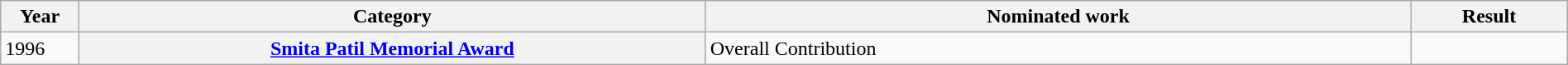<table class="wikitable sortable plainrowheaders" style="width:100%;">
<tr>
<th scope="col" style="width:5%;">Year</th>
<th scope="col" style="width:40%;">Category</th>
<th scope="col" style="width:45%;">Nominated work</th>
<th scope="col" style="width:10%;">Result</th>
</tr>
<tr>
<td>1996</td>
<th scope="row"><a href='#'>Smita Patil Memorial Award</a></th>
<td>Overall Contribution</td>
<td></td>
</tr>
</table>
